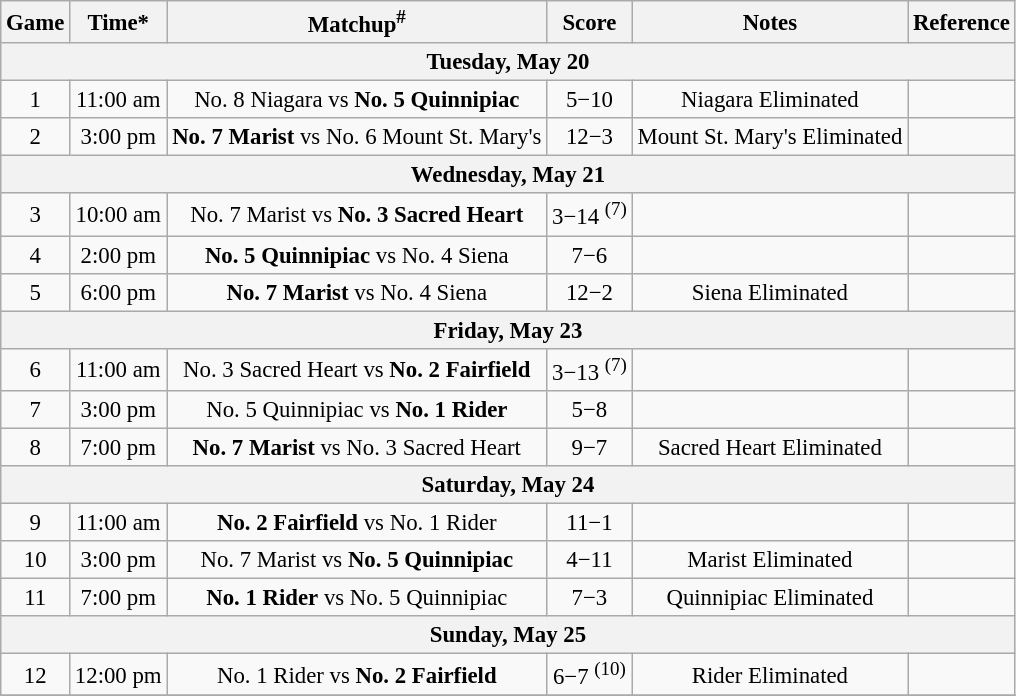<table class="wikitable" style="font-size: 95%">
<tr align="center">
<th>Game</th>
<th>Time*</th>
<th>Matchup<sup>#</sup></th>
<th>Score</th>
<th>Notes</th>
<th>Reference</th>
</tr>
<tr>
<th colspan=7>Tuesday, May 20</th>
</tr>
<tr>
<td style="text-align:center;">1</td>
<td style="text-align:center;">11:00 am</td>
<td style="text-align:center;">No. 8 Niagara vs <strong>No. 5 Quinnipiac</strong></td>
<td style="text-align:center;">5−10</td>
<td style="text-align:center;">Niagara Eliminated</td>
<td style="text-align:center;"></td>
</tr>
<tr>
<td style="text-align:center;">2</td>
<td style="text-align:center;">3:00 pm</td>
<td style="text-align:center;"><strong>No. 7 Marist</strong> vs No. 6 Mount St. Mary's</td>
<td style="text-align:center;">12−3</td>
<td style="text-align:center;">Mount St. Mary's Eliminated</td>
<td style="text-align:center;"></td>
</tr>
<tr>
<th colspan=7>Wednesday, May 21</th>
</tr>
<tr>
<td style="text-align:center;">3</td>
<td style="text-align:center;">10:00 am</td>
<td style="text-align:center;">No. 7 Marist vs <strong>No. 3 Sacred Heart</strong></td>
<td style="text-align:center;">3−14 <sup>(7)</sup></td>
<td style="text-align:center;"></td>
<td style="text-align:center;"></td>
</tr>
<tr>
<td style="text-align:center;">4</td>
<td style="text-align:center;">2:00 pm</td>
<td style="text-align:center;"><strong>No. 5 Quinnipiac</strong> vs No. 4 Siena</td>
<td style="text-align:center;">7−6</td>
<td style="text-align:center;"></td>
<td style="text-align:center;"></td>
</tr>
<tr>
<td style="text-align:center;">5</td>
<td style="text-align:center;">6:00 pm</td>
<td style="text-align:center;"><strong>No. 7 Marist</strong> vs No. 4 Siena</td>
<td style="text-align:center;">12−2</td>
<td style="text-align:center;">Siena Eliminated</td>
<td style="text-align:center;"></td>
</tr>
<tr>
<th colspan=7>Friday, May 23</th>
</tr>
<tr>
<td style="text-align:center;">6</td>
<td style="text-align:center;">11:00 am</td>
<td style="text-align:center;">No. 3 Sacred Heart vs <strong>No. 2 Fairfield</strong></td>
<td style="text-align:center;">3−13 <sup>(7)</sup></td>
<td style="text-align:center;"></td>
<td style="text-align:center;"></td>
</tr>
<tr>
<td style="text-align:center;">7</td>
<td style="text-align:center;">3:00 pm</td>
<td style="text-align:center;">No. 5 Quinnipiac vs <strong>No. 1 Rider</strong></td>
<td style="text-align:center;">5−8</td>
<td style="text-align:center;"></td>
<td style="text-align:center;"></td>
</tr>
<tr>
<td style="text-align:center;">8</td>
<td style="text-align:center;">7:00 pm</td>
<td style="text-align:center;"><strong>No. 7 Marist</strong> vs No. 3 Sacred Heart</td>
<td style="text-align:center;">9−7</td>
<td style="text-align:center;">Sacred Heart Eliminated</td>
<td style="text-align:center;"></td>
</tr>
<tr>
<th colspan=7>Saturday, May 24</th>
</tr>
<tr>
<td style="text-align:center;">9</td>
<td style="text-align:center;">11:00 am</td>
<td style="text-align:center;"><strong>No. 2 Fairfield</strong> vs No. 1 Rider</td>
<td style="text-align:center;">11−1</td>
<td style="text-align:center;"></td>
<td style="text-align:center;"></td>
</tr>
<tr>
<td style="text-align:center;">10</td>
<td style="text-align:center;">3:00 pm</td>
<td style="text-align:center;">No. 7 Marist vs <strong>No. 5 Quinnipiac</strong></td>
<td style="text-align:center;">4−11</td>
<td style="text-align:center;">Marist Eliminated</td>
<td style="text-align:center;"></td>
</tr>
<tr>
<td style="text-align:center;">11</td>
<td style="text-align:center;">7:00 pm</td>
<td style="text-align:center;"><strong>No. 1 Rider</strong> vs No. 5 Quinnipiac</td>
<td style="text-align:center;">7−3</td>
<td style="text-align:center;">Quinnipiac Eliminated</td>
<td style="text-align:center;"></td>
</tr>
<tr>
<th colspan=7>Sunday, May 25</th>
</tr>
<tr>
<td style="text-align:center;">12</td>
<td style="text-align:center;">12:00 pm</td>
<td style="text-align:center;">No. 1 Rider vs <strong>No. 2 Fairfield</strong></td>
<td style="text-align:center;">6−7 <sup>(10)</sup></td>
<td style="text-align:center;">Rider Eliminated</td>
<td style="text-align:center;"></td>
</tr>
<tr>
</tr>
</table>
